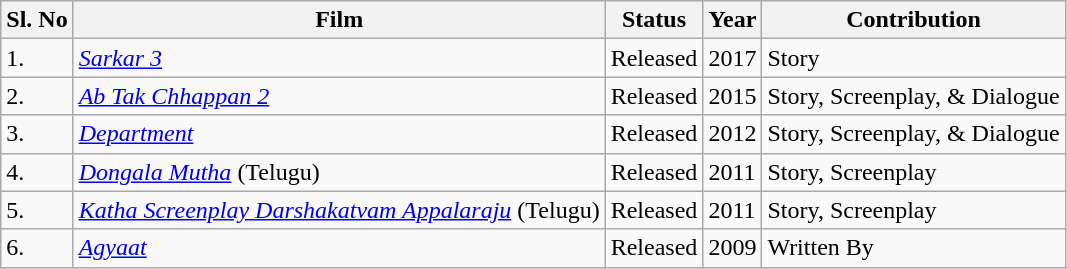<table class="wikitable">
<tr>
<th>Sl. No</th>
<th>Film</th>
<th>Status</th>
<th>Year</th>
<th>Contribution</th>
</tr>
<tr>
<td>1.</td>
<td><em><a href='#'>Sarkar 3</a></em></td>
<td>Released</td>
<td>2017</td>
<td>Story</td>
</tr>
<tr>
<td>2.</td>
<td><em><a href='#'>Ab Tak Chhappan 2</a></em></td>
<td>Released</td>
<td>2015</td>
<td>Story, Screenplay, & Dialogue</td>
</tr>
<tr>
<td>3.</td>
<td><em><a href='#'>Department</a></em></td>
<td>Released</td>
<td>2012</td>
<td>Story, Screenplay, & Dialogue</td>
</tr>
<tr>
<td>4.</td>
<td><em><a href='#'>Dongala Mutha</a></em> (Telugu)</td>
<td>Released</td>
<td>2011</td>
<td>Story, Screenplay</td>
</tr>
<tr>
<td>5.</td>
<td><em><a href='#'>Katha Screenplay Darshakatvam Appalaraju</a></em> (Telugu)</td>
<td>Released</td>
<td>2011</td>
<td>Story, Screenplay</td>
</tr>
<tr>
<td>6.</td>
<td><em><a href='#'>Agyaat</a></em></td>
<td>Released</td>
<td>2009</td>
<td>Written By</td>
</tr>
</table>
